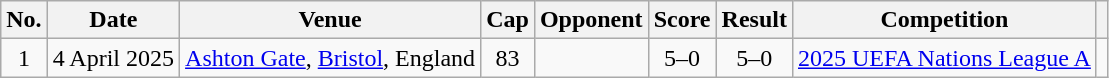<table class="wikitable sortable">
<tr>
<th scope="col">No.</th>
<th scope="col">Date</th>
<th scope="col">Venue</th>
<th scope="col">Cap</th>
<th scope="col">Opponent</th>
<th scope="col">Score</th>
<th scope="col">Result</th>
<th scope="col">Competition</th>
<th scope="col" class="unsortable"></th>
</tr>
<tr>
<td style="text-align:center">1</td>
<td>4 April 2025</td>
<td><a href='#'>Ashton Gate</a>, <a href='#'>Bristol</a>, England</td>
<td align=center>83</td>
<td></td>
<td align=center>5–0</td>
<td align=center>5–0</td>
<td><a href='#'>2025 UEFA Nations League A</a></td>
<td align=center></td>
</tr>
</table>
